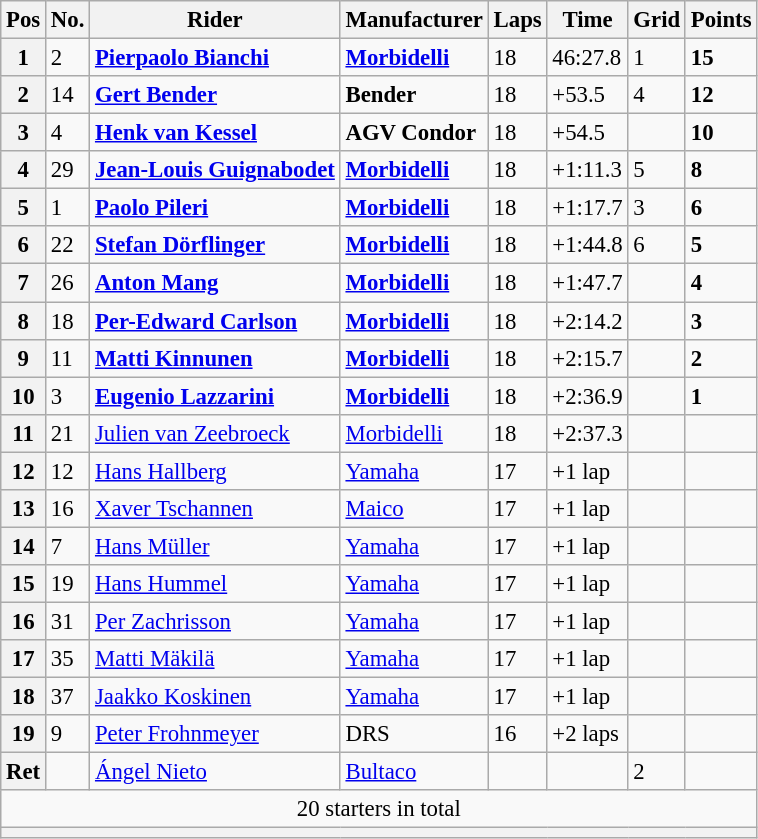<table class="wikitable" style="font-size: 95%;">
<tr>
<th>Pos</th>
<th>No.</th>
<th>Rider</th>
<th>Manufacturer</th>
<th>Laps</th>
<th>Time</th>
<th>Grid</th>
<th>Points</th>
</tr>
<tr>
<th>1</th>
<td>2</td>
<td> <strong><a href='#'>Pierpaolo Bianchi</a></strong></td>
<td><strong><a href='#'>Morbidelli</a></strong></td>
<td>18</td>
<td>46:27.8</td>
<td>1</td>
<td><strong>15</strong></td>
</tr>
<tr>
<th>2</th>
<td>14</td>
<td> <strong><a href='#'>Gert Bender</a></strong></td>
<td><strong>Bender</strong></td>
<td>18</td>
<td>+53.5</td>
<td>4</td>
<td><strong>12</strong></td>
</tr>
<tr>
<th>3</th>
<td>4</td>
<td> <strong><a href='#'>Henk van Kessel</a></strong></td>
<td><strong>AGV Condor</strong></td>
<td>18</td>
<td>+54.5</td>
<td></td>
<td><strong>10</strong></td>
</tr>
<tr>
<th>4</th>
<td>29</td>
<td> <strong><a href='#'>Jean-Louis Guignabodet</a></strong></td>
<td><strong><a href='#'>Morbidelli</a></strong></td>
<td>18</td>
<td>+1:11.3</td>
<td>5</td>
<td><strong>8</strong></td>
</tr>
<tr>
<th>5</th>
<td>1</td>
<td> <strong><a href='#'>Paolo Pileri</a></strong></td>
<td><strong><a href='#'>Morbidelli</a></strong></td>
<td>18</td>
<td>+1:17.7</td>
<td>3</td>
<td><strong>6</strong></td>
</tr>
<tr>
<th>6</th>
<td>22</td>
<td> <strong><a href='#'>Stefan Dörflinger</a></strong></td>
<td><strong><a href='#'>Morbidelli</a></strong></td>
<td>18</td>
<td>+1:44.8</td>
<td>6</td>
<td><strong>5</strong></td>
</tr>
<tr>
<th>7</th>
<td>26</td>
<td> <strong><a href='#'>Anton Mang</a></strong></td>
<td><strong><a href='#'>Morbidelli</a></strong></td>
<td>18</td>
<td>+1:47.7</td>
<td></td>
<td><strong>4</strong></td>
</tr>
<tr>
<th>8</th>
<td>18</td>
<td> <strong><a href='#'>Per-Edward Carlson</a></strong></td>
<td><strong><a href='#'>Morbidelli</a></strong></td>
<td>18</td>
<td>+2:14.2</td>
<td></td>
<td><strong>3</strong></td>
</tr>
<tr>
<th>9</th>
<td>11</td>
<td> <strong><a href='#'>Matti Kinnunen</a></strong></td>
<td><strong><a href='#'>Morbidelli</a></strong></td>
<td>18</td>
<td>+2:15.7</td>
<td></td>
<td><strong>2</strong></td>
</tr>
<tr>
<th>10</th>
<td>3</td>
<td> <strong><a href='#'>Eugenio Lazzarini</a></strong></td>
<td><strong><a href='#'>Morbidelli</a></strong></td>
<td>18</td>
<td>+2:36.9</td>
<td></td>
<td><strong>1</strong></td>
</tr>
<tr>
<th>11</th>
<td>21</td>
<td> <a href='#'>Julien van Zeebroeck</a></td>
<td><a href='#'>Morbidelli</a></td>
<td>18</td>
<td>+2:37.3</td>
<td></td>
<td></td>
</tr>
<tr>
<th>12</th>
<td>12</td>
<td> <a href='#'>Hans Hallberg</a></td>
<td><a href='#'>Yamaha</a></td>
<td>17</td>
<td>+1 lap</td>
<td></td>
<td></td>
</tr>
<tr>
<th>13</th>
<td>16</td>
<td> <a href='#'>Xaver Tschannen</a></td>
<td><a href='#'>Maico</a></td>
<td>17</td>
<td>+1 lap</td>
<td></td>
<td></td>
</tr>
<tr>
<th>14</th>
<td>7</td>
<td> <a href='#'>Hans Müller</a></td>
<td><a href='#'>Yamaha</a></td>
<td>17</td>
<td>+1 lap</td>
<td></td>
<td></td>
</tr>
<tr>
<th>15</th>
<td>19</td>
<td> <a href='#'>Hans Hummel</a></td>
<td><a href='#'>Yamaha</a></td>
<td>17</td>
<td>+1 lap</td>
<td></td>
<td></td>
</tr>
<tr>
<th>16</th>
<td>31</td>
<td> <a href='#'>Per Zachrisson</a></td>
<td><a href='#'>Yamaha</a></td>
<td>17</td>
<td>+1 lap</td>
<td></td>
<td></td>
</tr>
<tr>
<th>17</th>
<td>35</td>
<td> <a href='#'>Matti Mäkilä</a></td>
<td><a href='#'>Yamaha</a></td>
<td>17</td>
<td>+1 lap</td>
<td></td>
<td></td>
</tr>
<tr>
<th>18</th>
<td>37</td>
<td> <a href='#'>Jaakko Koskinen</a></td>
<td><a href='#'>Yamaha</a></td>
<td>17</td>
<td>+1 lap</td>
<td></td>
<td></td>
</tr>
<tr>
<th>19</th>
<td>9</td>
<td> <a href='#'>Peter Frohnmeyer</a></td>
<td>DRS</td>
<td>16</td>
<td>+2 laps</td>
<td></td>
<td></td>
</tr>
<tr>
<th>Ret</th>
<td></td>
<td> <a href='#'>Ángel Nieto</a></td>
<td><a href='#'>Bultaco</a></td>
<td></td>
<td></td>
<td>2</td>
<td></td>
</tr>
<tr>
<td colspan=8 align=center>20 starters in total</td>
</tr>
<tr>
<th colspan=8></th>
</tr>
</table>
